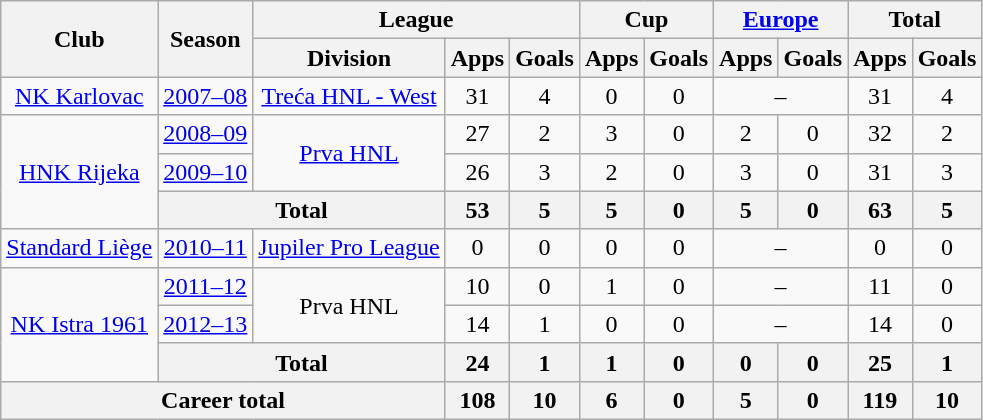<table class="wikitable" style="text-align:center">
<tr>
<th rowspan="2">Club</th>
<th rowspan="2">Season</th>
<th colspan="3">League</th>
<th colspan="2">Cup</th>
<th colspan="2"><a href='#'>Europe</a></th>
<th colspan="2">Total</th>
</tr>
<tr>
<th>Division</th>
<th>Apps</th>
<th>Goals</th>
<th>Apps</th>
<th>Goals</th>
<th>Apps</th>
<th>Goals</th>
<th>Apps</th>
<th>Goals</th>
</tr>
<tr>
<td><a href='#'>NK Karlovac</a></td>
<td><a href='#'>2007–08</a></td>
<td><a href='#'>Treća HNL - West</a></td>
<td>31</td>
<td>4</td>
<td>0</td>
<td>0</td>
<td colspan="2">–</td>
<td>31</td>
<td>4</td>
</tr>
<tr>
<td rowspan="3"><a href='#'>HNK Rijeka</a></td>
<td><a href='#'>2008–09</a></td>
<td rowspan="2"><a href='#'>Prva HNL</a></td>
<td>27</td>
<td>2</td>
<td>3</td>
<td>0</td>
<td>2</td>
<td>0</td>
<td>32</td>
<td>2</td>
</tr>
<tr>
<td><a href='#'>2009–10</a></td>
<td>26</td>
<td>3</td>
<td>2</td>
<td>0</td>
<td>3</td>
<td>0</td>
<td>31</td>
<td>3</td>
</tr>
<tr>
<th colspan="2">Total</th>
<th>53</th>
<th>5</th>
<th>5</th>
<th>0</th>
<th>5</th>
<th>0</th>
<th>63</th>
<th>5</th>
</tr>
<tr>
<td><a href='#'>Standard Liège</a></td>
<td><a href='#'>2010–11</a></td>
<td><a href='#'>Jupiler Pro League</a></td>
<td>0</td>
<td>0</td>
<td>0</td>
<td>0</td>
<td colspan="2">–</td>
<td>0</td>
<td>0</td>
</tr>
<tr>
<td rowspan="3"><a href='#'>NK Istra 1961</a></td>
<td><a href='#'>2011–12</a></td>
<td rowspan="2">Prva HNL</td>
<td>10</td>
<td>0</td>
<td>1</td>
<td>0</td>
<td colspan="2">–</td>
<td>11</td>
<td>0</td>
</tr>
<tr>
<td><a href='#'>2012–13</a></td>
<td>14</td>
<td>1</td>
<td>0</td>
<td>0</td>
<td colspan="2">–</td>
<td>14</td>
<td>0</td>
</tr>
<tr>
<th colspan="2">Total</th>
<th>24</th>
<th>1</th>
<th>1</th>
<th>0</th>
<th>0</th>
<th>0</th>
<th>25</th>
<th>1</th>
</tr>
<tr>
<th colspan="3">Career total</th>
<th>108</th>
<th>10</th>
<th>6</th>
<th>0</th>
<th>5</th>
<th>0</th>
<th>119</th>
<th>10</th>
</tr>
</table>
